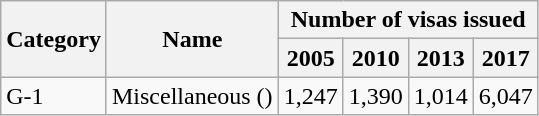<table class="wikitable">
<tr>
<th rowspan="2">Category</th>
<th rowspan="2">Name</th>
<th colspan="4">Number of visas issued</th>
</tr>
<tr>
<th>2005</th>
<th>2010</th>
<th>2013</th>
<th>2017</th>
</tr>
<tr>
<td>G-1</td>
<td>Miscellaneous ()</td>
<td>1,247</td>
<td>1,390</td>
<td>1,014</td>
<td>6,047</td>
</tr>
</table>
